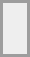<table align="center" border="0" cellpadding="4" cellspacing="4" style="border: 2px solid #9d9d9d;background-color:#eeeeee" valign="midlle">
<tr>
<td><br><div></div></td>
</tr>
</table>
